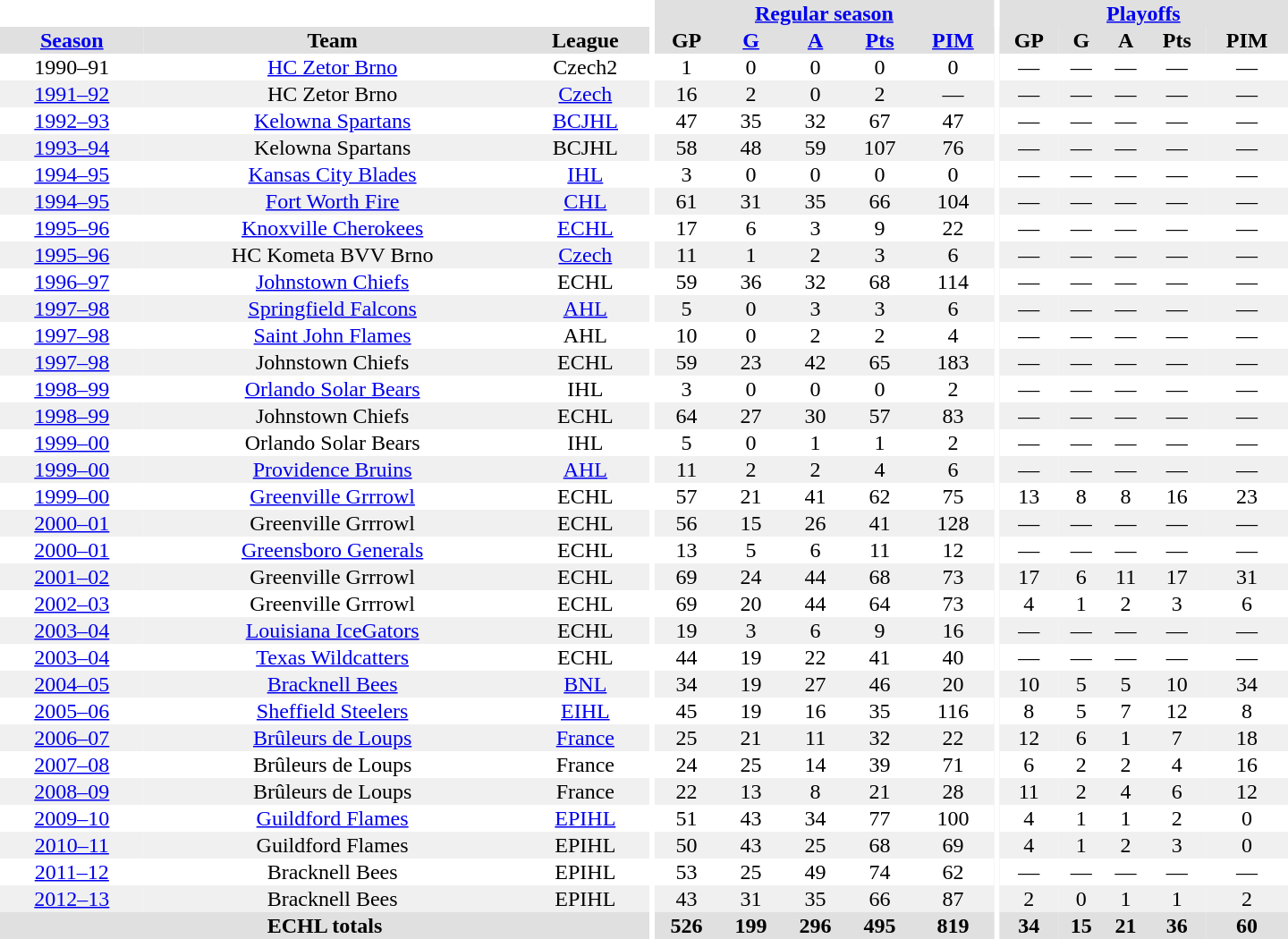<table border="0" cellpadding="1" cellspacing="0" style="text-align:center; width:60em">
<tr bgcolor="#e0e0e0">
<th colspan="3" bgcolor="#ffffff"></th>
<th rowspan="99" bgcolor="#ffffff"></th>
<th colspan="5"><a href='#'>Regular season</a></th>
<th rowspan="99" bgcolor="#ffffff"></th>
<th colspan="5"><a href='#'>Playoffs</a></th>
</tr>
<tr bgcolor="#e0e0e0">
<th><a href='#'>Season</a></th>
<th>Team</th>
<th>League</th>
<th>GP</th>
<th><a href='#'>G</a></th>
<th><a href='#'>A</a></th>
<th><a href='#'>Pts</a></th>
<th><a href='#'>PIM</a></th>
<th>GP</th>
<th>G</th>
<th>A</th>
<th>Pts</th>
<th>PIM</th>
</tr>
<tr>
<td>1990–91</td>
<td><a href='#'>HC Zetor Brno</a></td>
<td>Czech2</td>
<td>1</td>
<td>0</td>
<td>0</td>
<td>0</td>
<td>0</td>
<td>—</td>
<td>—</td>
<td>—</td>
<td>—</td>
<td>—</td>
</tr>
<tr bgcolor="#f0f0f0">
<td><a href='#'>1991–92</a></td>
<td>HC Zetor Brno</td>
<td><a href='#'>Czech</a></td>
<td>16</td>
<td>2</td>
<td>0</td>
<td>2</td>
<td>—</td>
<td>—</td>
<td>—</td>
<td>—</td>
<td>—</td>
<td>—</td>
</tr>
<tr>
<td><a href='#'>1992–93</a></td>
<td><a href='#'>Kelowna Spartans</a></td>
<td><a href='#'>BCJHL</a></td>
<td>47</td>
<td>35</td>
<td>32</td>
<td>67</td>
<td>47</td>
<td>—</td>
<td>—</td>
<td>—</td>
<td>—</td>
<td>—</td>
</tr>
<tr bgcolor="#f0f0f0">
<td><a href='#'>1993–94</a></td>
<td>Kelowna Spartans</td>
<td>BCJHL</td>
<td>58</td>
<td>48</td>
<td>59</td>
<td>107</td>
<td>76</td>
<td>—</td>
<td>—</td>
<td>—</td>
<td>—</td>
<td>—</td>
</tr>
<tr>
<td><a href='#'>1994–95</a></td>
<td><a href='#'>Kansas City Blades</a></td>
<td><a href='#'>IHL</a></td>
<td>3</td>
<td>0</td>
<td>0</td>
<td>0</td>
<td>0</td>
<td>—</td>
<td>—</td>
<td>—</td>
<td>—</td>
<td>—</td>
</tr>
<tr bgcolor="#f0f0f0">
<td><a href='#'>1994–95</a></td>
<td><a href='#'>Fort Worth Fire</a></td>
<td><a href='#'>CHL</a></td>
<td>61</td>
<td>31</td>
<td>35</td>
<td>66</td>
<td>104</td>
<td>—</td>
<td>—</td>
<td>—</td>
<td>—</td>
<td>—</td>
</tr>
<tr>
<td><a href='#'>1995–96</a></td>
<td><a href='#'>Knoxville Cherokees</a></td>
<td><a href='#'>ECHL</a></td>
<td>17</td>
<td>6</td>
<td>3</td>
<td>9</td>
<td>22</td>
<td>—</td>
<td>—</td>
<td>—</td>
<td>—</td>
<td>—</td>
</tr>
<tr bgcolor="#f0f0f0">
<td><a href='#'>1995–96</a></td>
<td>HC Kometa BVV Brno</td>
<td><a href='#'>Czech</a></td>
<td>11</td>
<td>1</td>
<td>2</td>
<td>3</td>
<td>6</td>
<td>—</td>
<td>—</td>
<td>—</td>
<td>—</td>
<td>—</td>
</tr>
<tr>
<td><a href='#'>1996–97</a></td>
<td><a href='#'>Johnstown Chiefs</a></td>
<td>ECHL</td>
<td>59</td>
<td>36</td>
<td>32</td>
<td>68</td>
<td>114</td>
<td>—</td>
<td>—</td>
<td>—</td>
<td>—</td>
<td>—</td>
</tr>
<tr bgcolor="#f0f0f0">
<td><a href='#'>1997–98</a></td>
<td><a href='#'>Springfield Falcons</a></td>
<td><a href='#'>AHL</a></td>
<td>5</td>
<td>0</td>
<td>3</td>
<td>3</td>
<td>6</td>
<td>—</td>
<td>—</td>
<td>—</td>
<td>—</td>
<td>—</td>
</tr>
<tr>
<td><a href='#'>1997–98</a></td>
<td><a href='#'>Saint John Flames</a></td>
<td>AHL</td>
<td>10</td>
<td>0</td>
<td>2</td>
<td>2</td>
<td>4</td>
<td>—</td>
<td>—</td>
<td>—</td>
<td>—</td>
<td>—</td>
</tr>
<tr bgcolor="#f0f0f0">
<td><a href='#'>1997–98</a></td>
<td>Johnstown Chiefs</td>
<td>ECHL</td>
<td>59</td>
<td>23</td>
<td>42</td>
<td>65</td>
<td>183</td>
<td>—</td>
<td>—</td>
<td>—</td>
<td>—</td>
<td>—</td>
</tr>
<tr>
<td><a href='#'>1998–99</a></td>
<td><a href='#'>Orlando Solar Bears</a></td>
<td>IHL</td>
<td>3</td>
<td>0</td>
<td>0</td>
<td>0</td>
<td>2</td>
<td>—</td>
<td>—</td>
<td>—</td>
<td>—</td>
<td>—</td>
</tr>
<tr bgcolor="#f0f0f0">
<td><a href='#'>1998–99</a></td>
<td>Johnstown Chiefs</td>
<td>ECHL</td>
<td>64</td>
<td>27</td>
<td>30</td>
<td>57</td>
<td>83</td>
<td>—</td>
<td>—</td>
<td>—</td>
<td>—</td>
<td>—</td>
</tr>
<tr>
<td><a href='#'>1999–00</a></td>
<td>Orlando Solar Bears</td>
<td>IHL</td>
<td>5</td>
<td>0</td>
<td>1</td>
<td>1</td>
<td>2</td>
<td>—</td>
<td>—</td>
<td>—</td>
<td>—</td>
<td>—</td>
</tr>
<tr bgcolor="#f0f0f0">
<td><a href='#'>1999–00</a></td>
<td><a href='#'>Providence Bruins</a></td>
<td><a href='#'>AHL</a></td>
<td>11</td>
<td>2</td>
<td>2</td>
<td>4</td>
<td>6</td>
<td>—</td>
<td>—</td>
<td>—</td>
<td>—</td>
<td>—</td>
</tr>
<tr>
<td><a href='#'>1999–00</a></td>
<td><a href='#'>Greenville Grrrowl</a></td>
<td>ECHL</td>
<td>57</td>
<td>21</td>
<td>41</td>
<td>62</td>
<td>75</td>
<td>13</td>
<td>8</td>
<td>8</td>
<td>16</td>
<td>23</td>
</tr>
<tr bgcolor="#f0f0f0">
<td><a href='#'>2000–01</a></td>
<td>Greenville Grrrowl</td>
<td>ECHL</td>
<td>56</td>
<td>15</td>
<td>26</td>
<td>41</td>
<td>128</td>
<td>—</td>
<td>—</td>
<td>—</td>
<td>—</td>
<td>—</td>
</tr>
<tr>
<td><a href='#'>2000–01</a></td>
<td><a href='#'>Greensboro Generals</a></td>
<td>ECHL</td>
<td>13</td>
<td>5</td>
<td>6</td>
<td>11</td>
<td>12</td>
<td>—</td>
<td>—</td>
<td>—</td>
<td>—</td>
<td>—</td>
</tr>
<tr bgcolor="#f0f0f0">
<td><a href='#'>2001–02</a></td>
<td>Greenville Grrrowl</td>
<td>ECHL</td>
<td>69</td>
<td>24</td>
<td>44</td>
<td>68</td>
<td>73</td>
<td>17</td>
<td>6</td>
<td>11</td>
<td>17</td>
<td>31</td>
</tr>
<tr>
<td><a href='#'>2002–03</a></td>
<td>Greenville Grrrowl</td>
<td>ECHL</td>
<td>69</td>
<td>20</td>
<td>44</td>
<td>64</td>
<td>73</td>
<td>4</td>
<td>1</td>
<td>2</td>
<td>3</td>
<td>6</td>
</tr>
<tr bgcolor="#f0f0f0">
<td><a href='#'>2003–04</a></td>
<td><a href='#'>Louisiana IceGators</a></td>
<td>ECHL</td>
<td>19</td>
<td>3</td>
<td>6</td>
<td>9</td>
<td>16</td>
<td>—</td>
<td>—</td>
<td>—</td>
<td>—</td>
<td>—</td>
</tr>
<tr>
<td><a href='#'>2003–04</a></td>
<td><a href='#'>Texas Wildcatters</a></td>
<td>ECHL</td>
<td>44</td>
<td>19</td>
<td>22</td>
<td>41</td>
<td>40</td>
<td>—</td>
<td>—</td>
<td>—</td>
<td>—</td>
<td>—</td>
</tr>
<tr bgcolor="#f0f0f0">
<td><a href='#'>2004–05</a></td>
<td><a href='#'>Bracknell Bees</a></td>
<td><a href='#'>BNL</a></td>
<td>34</td>
<td>19</td>
<td>27</td>
<td>46</td>
<td>20</td>
<td>10</td>
<td>5</td>
<td>5</td>
<td>10</td>
<td>34</td>
</tr>
<tr>
<td><a href='#'>2005–06</a></td>
<td><a href='#'>Sheffield Steelers</a></td>
<td><a href='#'>EIHL</a></td>
<td>45</td>
<td>19</td>
<td>16</td>
<td>35</td>
<td>116</td>
<td>8</td>
<td>5</td>
<td>7</td>
<td>12</td>
<td>8</td>
</tr>
<tr bgcolor="#f0f0f0">
<td><a href='#'>2006–07</a></td>
<td><a href='#'>Brûleurs de Loups</a></td>
<td><a href='#'>France</a></td>
<td>25</td>
<td>21</td>
<td>11</td>
<td>32</td>
<td>22</td>
<td>12</td>
<td>6</td>
<td>1</td>
<td>7</td>
<td>18</td>
</tr>
<tr>
<td><a href='#'>2007–08</a></td>
<td>Brûleurs de Loups</td>
<td>France</td>
<td>24</td>
<td>25</td>
<td>14</td>
<td>39</td>
<td>71</td>
<td>6</td>
<td>2</td>
<td>2</td>
<td>4</td>
<td>16</td>
</tr>
<tr bgcolor="#f0f0f0">
<td><a href='#'>2008–09</a></td>
<td>Brûleurs de Loups</td>
<td>France</td>
<td>22</td>
<td>13</td>
<td>8</td>
<td>21</td>
<td>28</td>
<td>11</td>
<td>2</td>
<td>4</td>
<td>6</td>
<td>12</td>
</tr>
<tr>
<td><a href='#'>2009–10</a></td>
<td><a href='#'>Guildford Flames</a></td>
<td><a href='#'>EPIHL</a></td>
<td>51</td>
<td>43</td>
<td>34</td>
<td>77</td>
<td>100</td>
<td>4</td>
<td>1</td>
<td>1</td>
<td>2</td>
<td>0</td>
</tr>
<tr bgcolor="#f0f0f0">
<td><a href='#'>2010–11</a></td>
<td>Guildford Flames</td>
<td>EPIHL</td>
<td>50</td>
<td>43</td>
<td>25</td>
<td>68</td>
<td>69</td>
<td>4</td>
<td>1</td>
<td>2</td>
<td>3</td>
<td>0</td>
</tr>
<tr>
<td><a href='#'>2011–12</a></td>
<td>Bracknell Bees</td>
<td>EPIHL</td>
<td>53</td>
<td>25</td>
<td>49</td>
<td>74</td>
<td>62</td>
<td>—</td>
<td>—</td>
<td>—</td>
<td>—</td>
<td>—</td>
</tr>
<tr bgcolor="#f0f0f0">
<td><a href='#'>2012–13</a></td>
<td>Bracknell Bees</td>
<td>EPIHL</td>
<td>43</td>
<td>31</td>
<td>35</td>
<td>66</td>
<td>87</td>
<td>2</td>
<td>0</td>
<td>1</td>
<td>1</td>
<td>2</td>
</tr>
<tr>
</tr>
<tr ALIGN="center" bgcolor="#e0e0e0">
<th colspan="3">ECHL totals</th>
<th ALIGN="center">526</th>
<th ALIGN="center">199</th>
<th ALIGN="center">296</th>
<th ALIGN="center">495</th>
<th ALIGN="center">819</th>
<th ALIGN="center">34</th>
<th ALIGN="center">15</th>
<th ALIGN="center">21</th>
<th ALIGN="center">36</th>
<th ALIGN="center">60</th>
</tr>
</table>
